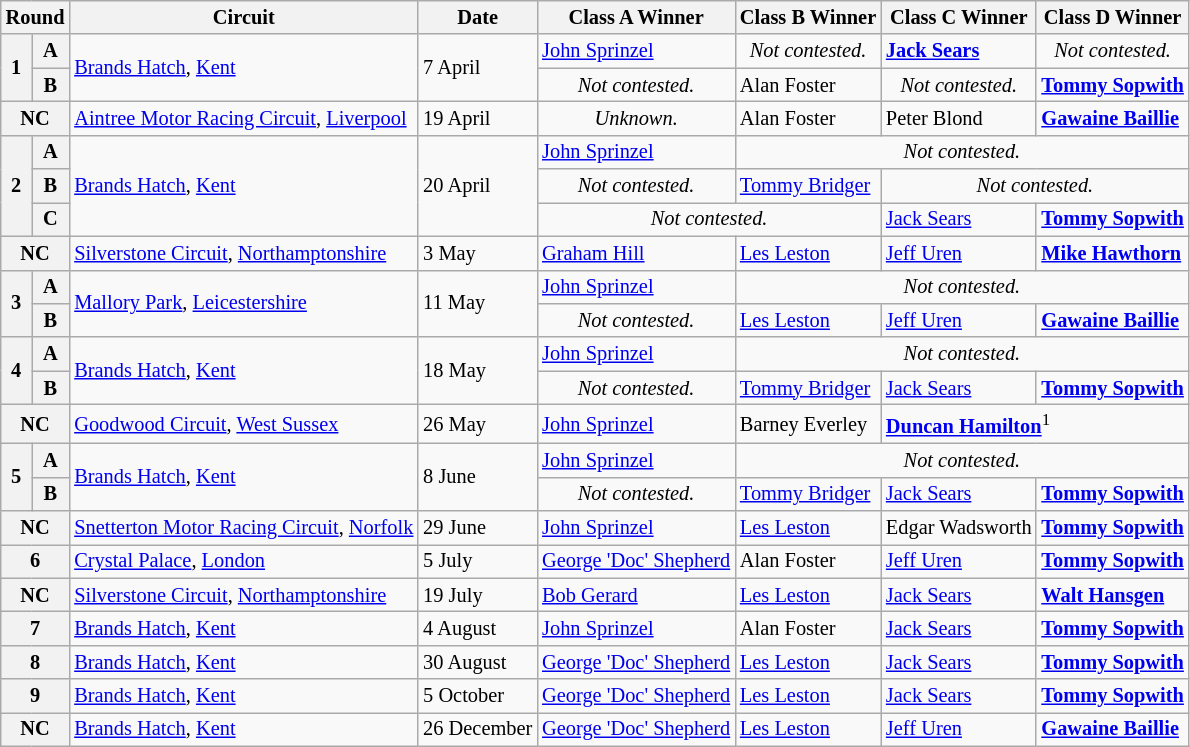<table class="wikitable" style="font-size: 85%;">
<tr>
<th colspan=2>Round</th>
<th>Circuit</th>
<th>Date</th>
<th>Class A Winner</th>
<th>Class B Winner</th>
<th>Class C Winner</th>
<th>Class D Winner</th>
</tr>
<tr>
<th rowspan=2>1</th>
<th>A</th>
<td rowspan=2><a href='#'>Brands Hatch</a>, <a href='#'>Kent</a></td>
<td rowspan=2>7 April</td>
<td> <a href='#'>John Sprinzel</a></td>
<td align=center><em>Not contested.</em></td>
<td> <strong><a href='#'>Jack Sears</a></strong></td>
<td align=center><em>Not contested.</em></td>
</tr>
<tr>
<th>B</th>
<td align=center><em>Not contested.</em></td>
<td> Alan Foster</td>
<td align=center><em>Not contested.</em></td>
<td> <strong><a href='#'>Tommy Sopwith</a></strong></td>
</tr>
<tr>
<th colspan=2>NC</th>
<td><a href='#'>Aintree Motor Racing Circuit</a>, <a href='#'>Liverpool</a></td>
<td>19 April</td>
<td align=center><em>Unknown.</em></td>
<td> Alan Foster</td>
<td> Peter Blond</td>
<td> <strong><a href='#'>Gawaine Baillie</a></strong></td>
</tr>
<tr>
<th rowspan=3>2</th>
<th>A</th>
<td rowspan=3><a href='#'>Brands Hatch</a>, <a href='#'>Kent</a></td>
<td rowspan=3>20 April</td>
<td> <a href='#'>John Sprinzel</a></td>
<td style="text-align:center;" colspan="3"><em>Not contested.</em></td>
</tr>
<tr>
<th>B</th>
<td align=center><em>Not contested.</em></td>
<td> <a href='#'>Tommy Bridger</a></td>
<td style="text-align:center;" colspan="2"><em>Not contested.</em></td>
</tr>
<tr>
<th>C</th>
<td style="text-align:center;" colspan="2"><em>Not contested.</em></td>
<td> <a href='#'>Jack Sears</a></td>
<td> <strong><a href='#'>Tommy Sopwith</a></strong></td>
</tr>
<tr>
<th colspan=2>NC</th>
<td><a href='#'>Silverstone Circuit</a>, <a href='#'>Northamptonshire</a></td>
<td>3 May</td>
<td> <a href='#'>Graham Hill</a></td>
<td> <a href='#'>Les Leston</a></td>
<td> <a href='#'>Jeff Uren</a></td>
<td> <strong><a href='#'>Mike Hawthorn</a></strong></td>
</tr>
<tr>
<th rowspan=2>3</th>
<th>A</th>
<td rowspan=2><a href='#'>Mallory Park</a>, <a href='#'>Leicestershire</a></td>
<td rowspan=2>11 May</td>
<td> <a href='#'>John Sprinzel</a></td>
<td style="text-align:center;" colspan="3"><em>Not contested.</em></td>
</tr>
<tr>
<th>B</th>
<td align=center><em>Not contested.</em></td>
<td> <a href='#'>Les Leston</a></td>
<td> <a href='#'>Jeff Uren</a></td>
<td> <strong><a href='#'>Gawaine Baillie</a></strong></td>
</tr>
<tr>
<th rowspan=2>4</th>
<th>A</th>
<td rowspan=2><a href='#'>Brands Hatch</a>, <a href='#'>Kent</a></td>
<td rowspan=2>18 May</td>
<td> <a href='#'>John Sprinzel</a></td>
<td style="text-align:center;" colspan="3"><em>Not contested.</em></td>
</tr>
<tr>
<th>B</th>
<td align=center><em>Not contested.</em></td>
<td> <a href='#'>Tommy Bridger</a></td>
<td> <a href='#'>Jack Sears</a></td>
<td> <strong><a href='#'>Tommy Sopwith</a></strong></td>
</tr>
<tr>
<th colspan=2>NC</th>
<td><a href='#'>Goodwood Circuit</a>, <a href='#'>West Sussex</a></td>
<td>26 May</td>
<td> <a href='#'>John Sprinzel</a></td>
<td> Barney Everley</td>
<td colspan=2> <strong><a href='#'>Duncan Hamilton</a></strong><sup>1</sup></td>
</tr>
<tr>
<th rowspan=2>5</th>
<th>A</th>
<td rowspan=2><a href='#'>Brands Hatch</a>, <a href='#'>Kent</a></td>
<td rowspan=2>8 June</td>
<td> <a href='#'>John Sprinzel</a></td>
<td style="text-align:center;" colspan="3"><em>Not contested.</em></td>
</tr>
<tr>
<th>B</th>
<td align=center><em>Not contested.</em></td>
<td> <a href='#'>Tommy Bridger</a></td>
<td> <a href='#'>Jack Sears</a></td>
<td> <strong><a href='#'>Tommy Sopwith</a></strong></td>
</tr>
<tr>
<th colspan=2>NC</th>
<td><a href='#'>Snetterton Motor Racing Circuit</a>, <a href='#'>Norfolk</a></td>
<td>29 June</td>
<td> <a href='#'>John Sprinzel</a></td>
<td> <a href='#'>Les Leston</a></td>
<td> Edgar Wadsworth</td>
<td> <strong><a href='#'>Tommy Sopwith</a></strong></td>
</tr>
<tr>
<th colspan=2>6</th>
<td><a href='#'>Crystal Palace</a>, <a href='#'>London</a></td>
<td>5 July</td>
<td> <a href='#'>George 'Doc' Shepherd</a></td>
<td> Alan Foster</td>
<td> <a href='#'>Jeff Uren</a></td>
<td> <strong><a href='#'>Tommy Sopwith</a></strong></td>
</tr>
<tr>
<th colspan=2>NC</th>
<td><a href='#'>Silverstone Circuit</a>, <a href='#'>Northamptonshire</a></td>
<td>19 July</td>
<td> <a href='#'>Bob Gerard</a></td>
<td> <a href='#'>Les Leston</a></td>
<td> <a href='#'>Jack Sears</a></td>
<td> <strong><a href='#'>Walt Hansgen</a></strong></td>
</tr>
<tr>
<th colspan=2>7</th>
<td><a href='#'>Brands Hatch</a>, <a href='#'>Kent</a></td>
<td>4 August</td>
<td> <a href='#'>John Sprinzel</a></td>
<td> Alan Foster</td>
<td> <a href='#'>Jack Sears</a></td>
<td> <strong><a href='#'>Tommy Sopwith</a></strong></td>
</tr>
<tr>
<th colspan=2>8</th>
<td><a href='#'>Brands Hatch</a>, <a href='#'>Kent</a></td>
<td>30 August</td>
<td> <a href='#'>George 'Doc' Shepherd</a></td>
<td> <a href='#'>Les Leston</a></td>
<td> <a href='#'>Jack Sears</a></td>
<td> <strong><a href='#'>Tommy Sopwith</a></strong></td>
</tr>
<tr>
<th colspan=2>9</th>
<td><a href='#'>Brands Hatch</a>, <a href='#'>Kent</a></td>
<td>5 October</td>
<td> <a href='#'>George 'Doc' Shepherd</a></td>
<td> <a href='#'>Les Leston</a></td>
<td> <a href='#'>Jack Sears</a></td>
<td> <strong><a href='#'>Tommy Sopwith</a></strong></td>
</tr>
<tr>
<th colspan=2>NC</th>
<td><a href='#'>Brands Hatch</a>, <a href='#'>Kent</a></td>
<td>26 December</td>
<td> <a href='#'>George 'Doc' Shepherd</a></td>
<td> <a href='#'>Les Leston</a></td>
<td> <a href='#'>Jeff Uren</a></td>
<td> <strong><a href='#'>Gawaine Baillie</a></strong></td>
</tr>
</table>
